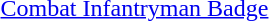<table>
<tr>
<td></td>
<td><a href='#'>Combat Infantryman Badge</a></td>
</tr>
</table>
